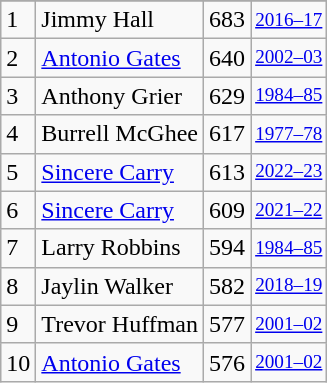<table class="wikitable">
<tr>
</tr>
<tr>
<td>1</td>
<td>Jimmy Hall</td>
<td>683</td>
<td style="font-size:80%;"><a href='#'>2016–17</a></td>
</tr>
<tr>
<td>2</td>
<td><a href='#'>Antonio Gates</a></td>
<td>640</td>
<td style="font-size:80%;"><a href='#'>2002–03</a></td>
</tr>
<tr>
<td>3</td>
<td>Anthony Grier</td>
<td>629</td>
<td style="font-size:80%;"><a href='#'>1984–85</a></td>
</tr>
<tr>
<td>4</td>
<td>Burrell McGhee</td>
<td>617</td>
<td style="font-size:80%;"><a href='#'>1977–78</a></td>
</tr>
<tr>
<td>5</td>
<td><a href='#'>Sincere Carry</a></td>
<td>613</td>
<td style="font-size:80%;"><a href='#'>2022–23</a></td>
</tr>
<tr>
<td>6</td>
<td><a href='#'>Sincere Carry</a></td>
<td>609</td>
<td style="font-size:80%;"><a href='#'>2021–22</a></td>
</tr>
<tr>
<td>7</td>
<td>Larry Robbins</td>
<td>594</td>
<td style="font-size:80%;"><a href='#'>1984–85</a></td>
</tr>
<tr>
<td>8</td>
<td>Jaylin Walker</td>
<td>582</td>
<td style="font-size:80%;"><a href='#'>2018–19</a></td>
</tr>
<tr>
<td>9</td>
<td>Trevor Huffman</td>
<td>577</td>
<td style="font-size:80%;"><a href='#'>2001–02</a></td>
</tr>
<tr>
<td>10</td>
<td><a href='#'>Antonio Gates</a></td>
<td>576</td>
<td style="font-size:80%;"><a href='#'>2001–02</a></td>
</tr>
</table>
